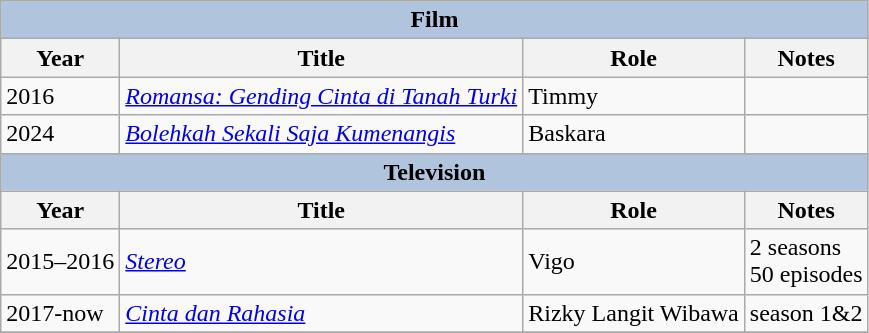<table class="wikitable" style="font-size: 100%;">
<tr>
<th colspan="4" style="background: LightSteelBlue;">Film</th>
</tr>
<tr>
<th>Year</th>
<th>Title</th>
<th>Role</th>
<th>Notes</th>
</tr>
<tr>
<td>2016</td>
<td><em><a href='#'>Romansa: Gending Cinta di Tanah Turki</a></em></td>
<td>Timmy</td>
<td></td>
</tr>
<tr>
<td>2024</td>
<td><em><a href='#'>Bolehkah Sekali Saja Kumenangis</a></em></td>
<td>Baskara</td>
<td></td>
</tr>
<tr>
<th colspan="4" style="background: LightSteelBlue;">Television</th>
</tr>
<tr>
<th>Year</th>
<th>Title</th>
<th>Role</th>
<th>Notes</th>
</tr>
<tr>
<td>2015–2016</td>
<td><em><a href='#'>Stereo</a></em></td>
<td>Vigo</td>
<td>2 seasons<br>50 episodes</td>
</tr>
<tr>
<td>2017-now</td>
<td><em><a href='#'>Cinta dan Rahasia</a></em></td>
<td>Rizky Langit Wibawa</td>
<td>season 1&2</td>
</tr>
<tr>
</tr>
</table>
